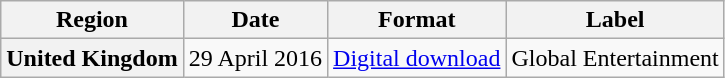<table class="wikitable plainrowheaders">
<tr>
<th>Region</th>
<th>Date</th>
<th>Format</th>
<th>Label</th>
</tr>
<tr>
<th scope="row">United Kingdom</th>
<td>29 April 2016</td>
<td><a href='#'>Digital download</a></td>
<td>Global Entertainment</td>
</tr>
</table>
